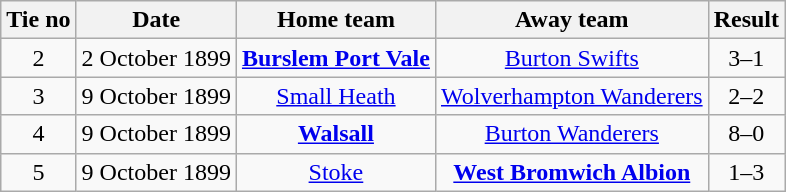<table class="wikitable" style="text-align: center">
<tr>
<th>Tie no</th>
<th>Date</th>
<th>Home team</th>
<th>Away team</th>
<th>Result</th>
</tr>
<tr>
<td>2</td>
<td>2 October 1899</td>
<td><strong><a href='#'>Burslem Port Vale</a></strong></td>
<td><a href='#'>Burton Swifts</a></td>
<td>3–1</td>
</tr>
<tr>
<td>3</td>
<td>9 October 1899</td>
<td><a href='#'>Small Heath</a></td>
<td><a href='#'>Wolverhampton Wanderers</a></td>
<td>2–2</td>
</tr>
<tr>
<td>4</td>
<td>9 October 1899</td>
<td><strong><a href='#'>Walsall</a></strong></td>
<td><a href='#'>Burton Wanderers</a></td>
<td>8–0</td>
</tr>
<tr>
<td>5</td>
<td>9 October 1899</td>
<td><a href='#'>Stoke</a></td>
<td><strong><a href='#'>West Bromwich Albion</a></strong></td>
<td>1–3</td>
</tr>
</table>
